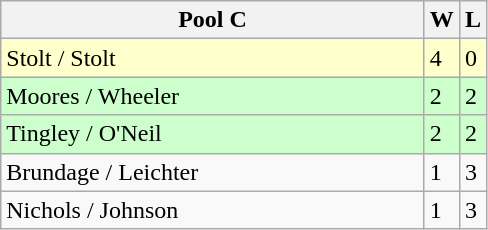<table class=wikitable>
<tr>
<th width=275>Pool C</th>
<th>W</th>
<th>L</th>
</tr>
<tr bgcolor=#ffffcc>
<td>Stolt / Stolt</td>
<td>4</td>
<td>0</td>
</tr>
<tr bgcolor=#ccffcc>
<td>Moores / Wheeler</td>
<td>2</td>
<td>2</td>
</tr>
<tr bgcolor=#ccffcc>
<td>Tingley / O'Neil</td>
<td>2</td>
<td>2</td>
</tr>
<tr>
<td>Brundage / Leichter</td>
<td>1</td>
<td>3</td>
</tr>
<tr>
<td>Nichols / Johnson</td>
<td>1</td>
<td>3</td>
</tr>
</table>
